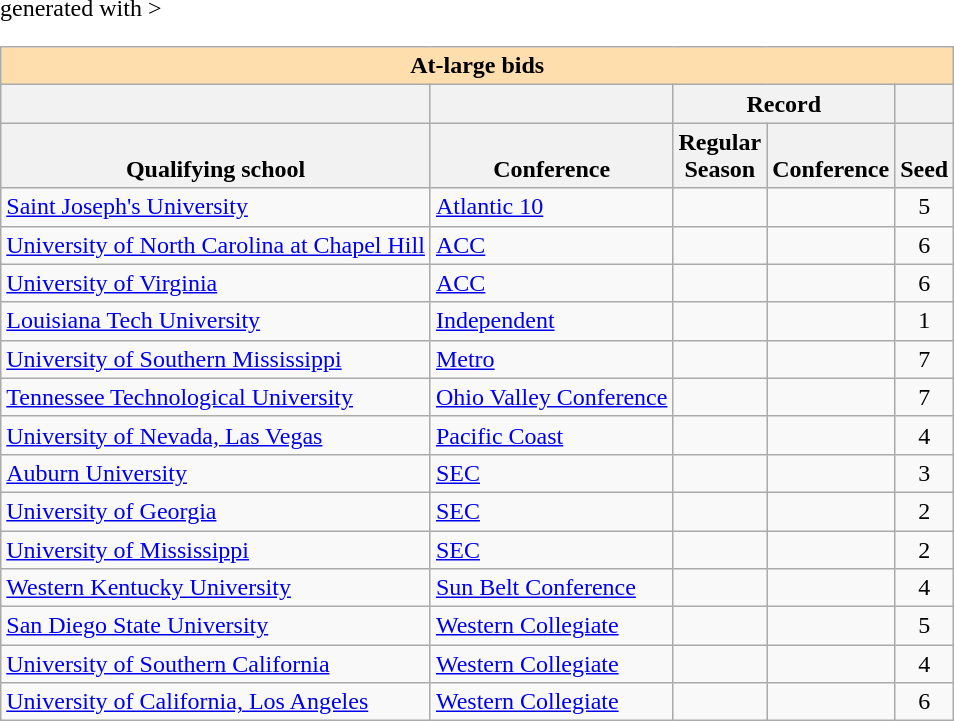<table class="wikitable sortable" <hiddentext>generated with   >
<tr>
<th style="background-color:#FFdead;font-weight:bold"   align="center" valign="bottom"  width="171" colspan="5" height="13">At-large bids</th>
</tr>
<tr>
<th height="13"    valign="bottom"> </th>
<th valign="bottom"> </th>
<th style="font-weight:bold"   colspan="2" align="center"  valign="bottom">Record</th>
<th valign="bottom"> </th>
</tr>
<tr style="font-weight:bold"   valign="bottom">
<th height="13">Qualifying school</th>
<th>Conference</th>
<th>Regular<br> Season</th>
<th>Conference</th>
<th>Seed</th>
</tr>
<tr>
<td height="13"  valign="bottom"><a href='#'>Saint Joseph's University</a></td>
<td valign="bottom"><a href='#'>Atlantic 10</a></td>
<td align="center"  valign="bottom"></td>
<td align="center"  valign="bottom"></td>
<td align="center"  valign="bottom">5</td>
</tr>
<tr>
<td height="13"  valign="bottom"><a href='#'>University of North Carolina at Chapel Hill</a></td>
<td valign="bottom"><a href='#'>ACC</a></td>
<td align="center"  valign="bottom"></td>
<td align="center"  valign="bottom"></td>
<td align="center"  valign="bottom">6</td>
</tr>
<tr>
<td height="13"  valign="bottom"><a href='#'>University of Virginia</a></td>
<td valign="bottom"><a href='#'>ACC</a></td>
<td align="center"  valign="bottom"></td>
<td align="center"  valign="bottom"></td>
<td align="center"  valign="bottom">6</td>
</tr>
<tr>
<td height="13"  valign="bottom"><a href='#'>Louisiana Tech University</a></td>
<td valign="bottom"><a href='#'>Independent</a></td>
<td align="center"  valign="bottom"></td>
<td align="center"  valign="bottom"></td>
<td align="center"  valign="bottom">1</td>
</tr>
<tr>
<td height="13"  valign="bottom"><a href='#'>University of Southern Mississippi</a></td>
<td valign="bottom"><a href='#'>Metro</a></td>
<td align="center"  valign="bottom"></td>
<td align="center"  valign="bottom"></td>
<td align="center"  valign="bottom">7</td>
</tr>
<tr>
<td height="13"  valign="bottom"><a href='#'>Tennessee Technological University</a></td>
<td valign="bottom"><a href='#'>Ohio Valley Conference</a></td>
<td align="center"  valign="bottom"></td>
<td align="center"  valign="bottom"></td>
<td align="center"  valign="bottom">7</td>
</tr>
<tr>
<td height="13"  valign="bottom"><a href='#'>University of Nevada, Las Vegas</a></td>
<td valign="bottom"><a href='#'>Pacific Coast</a></td>
<td align="center"  valign="bottom"></td>
<td align="center"  valign="bottom"></td>
<td align="center"  valign="bottom">4</td>
</tr>
<tr>
<td height="13"  valign="bottom"><a href='#'>Auburn University</a></td>
<td valign="bottom"><a href='#'>SEC</a></td>
<td align="center"  valign="bottom"></td>
<td align="center"  valign="bottom"></td>
<td align="center"  valign="bottom">3</td>
</tr>
<tr>
<td height="13"  valign="bottom"><a href='#'>University of Georgia</a></td>
<td valign="bottom"><a href='#'>SEC</a></td>
<td align="center"  valign="bottom"></td>
<td align="center"  valign="bottom"></td>
<td align="center"  valign="bottom">2</td>
</tr>
<tr>
<td height="13"  valign="bottom"><a href='#'>University of Mississippi</a></td>
<td valign="bottom"><a href='#'>SEC</a></td>
<td align="center"  valign="bottom"></td>
<td align="center"  valign="bottom"></td>
<td align="center"  valign="bottom">2</td>
</tr>
<tr>
<td height="13"  valign="bottom"><a href='#'>Western Kentucky University</a></td>
<td valign="bottom"><a href='#'>Sun Belt Conference</a></td>
<td align="center"  valign="bottom"></td>
<td align="center"  valign="bottom"></td>
<td align="center"  valign="bottom">4</td>
</tr>
<tr>
<td height="13"  valign="bottom"><a href='#'>San Diego State University</a></td>
<td valign="bottom"><a href='#'>Western Collegiate</a></td>
<td align="center"  valign="bottom"></td>
<td align="center"  valign="bottom"></td>
<td align="center"  valign="bottom">5</td>
</tr>
<tr>
<td height="13"  valign="bottom"><a href='#'>University of Southern California</a></td>
<td valign="bottom"><a href='#'>Western Collegiate</a></td>
<td align="center"  valign="bottom"></td>
<td align="center"  valign="bottom"></td>
<td align="center"  valign="bottom">4</td>
</tr>
<tr>
<td height="13"  valign="bottom"><a href='#'>University of California, Los Angeles</a></td>
<td valign="bottom"><a href='#'>Western Collegiate</a></td>
<td align="center"  valign="bottom"></td>
<td align="center"  valign="bottom"></td>
<td align="center"  valign="bottom">6</td>
</tr>
</table>
